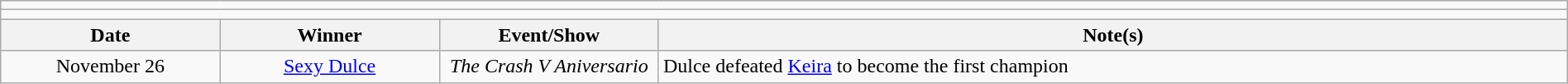<table class="wikitable" style="text-align:center; width:100%;">
<tr>
<td colspan="5"></td>
</tr>
<tr>
<td colspan="5"><strong></strong></td>
</tr>
<tr>
<th width=14%>Date</th>
<th width=14%>Winner</th>
<th width=14%>Event/Show</th>
<th width=58%>Note(s)</th>
</tr>
<tr>
<td>November 26</td>
<td><a href='#'>Sexy Dulce</a></td>
<td><em>The Crash V Aniversario</em></td>
<td align=left>Dulce defeated <a href='#'>Keira</a> to become the first champion</td>
</tr>
</table>
